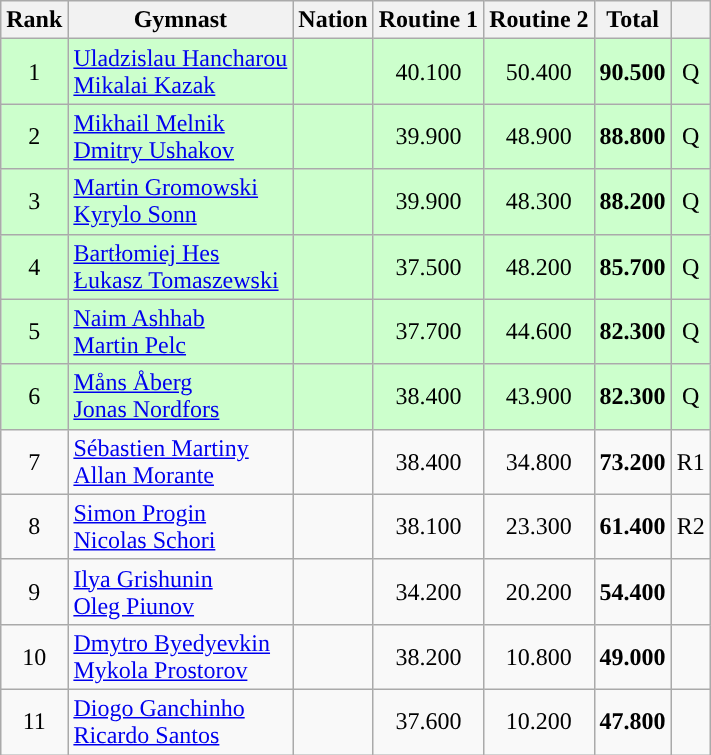<table class="wikitable sortable" style="text-align:center">
<tr>
<th>Rank</th>
<th>Gymnast</th>
<th>Nation</th>
<th>Routine 1</th>
<th>Routine 2</th>
<th>Total</th>
<th></th>
</tr>
<tr bgcolor=ccffcc>
<td>1</td>
<td align=left><a href='#'>Uladzislau Hancharou</a><br><a href='#'>Mikalai Kazak</a></td>
<td align=left></td>
<td>40.100</td>
<td>50.400</td>
<td><strong>90.500</strong></td>
<td>Q</td>
</tr>
<tr bgcolor=ccffcc>
<td>2</td>
<td align=left><a href='#'>Mikhail Melnik</a><br><a href='#'>Dmitry Ushakov</a></td>
<td align=left></td>
<td>39.900</td>
<td>48.900</td>
<td><strong>88.800</strong></td>
<td>Q</td>
</tr>
<tr bgcolor=ccffcc>
<td>3</td>
<td align=left><a href='#'>Martin Gromowski</a><br><a href='#'>Kyrylo Sonn</a></td>
<td align=left></td>
<td>39.900</td>
<td>48.300</td>
<td><strong>88.200</strong></td>
<td>Q</td>
</tr>
<tr bgcolor=ccffcc>
<td>4</td>
<td align=left><a href='#'>Bartłomiej Hes</a><br><a href='#'>Łukasz Tomaszewski</a></td>
<td align=left></td>
<td>37.500</td>
<td>48.200</td>
<td><strong>85.700</strong></td>
<td>Q</td>
</tr>
<tr bgcolor=ccffcc>
<td>5</td>
<td align=left><a href='#'>Naim Ashhab</a><br><a href='#'>Martin Pelc</a></td>
<td align=left></td>
<td>37.700</td>
<td>44.600</td>
<td><strong>82.300</strong></td>
<td>Q</td>
</tr>
<tr bgcolor=ccffcc>
<td>6</td>
<td align=left><a href='#'>Måns Åberg</a><br><a href='#'>Jonas Nordfors</a></td>
<td align=left></td>
<td>38.400</td>
<td>43.900</td>
<td><strong>82.300</strong></td>
<td>Q</td>
</tr>
<tr>
<td>7</td>
<td align=left><a href='#'>Sébastien Martiny</a><br><a href='#'>Allan Morante</a></td>
<td align=left></td>
<td>38.400</td>
<td>34.800</td>
<td><strong>73.200</strong></td>
<td>R1</td>
</tr>
<tr>
<td>8</td>
<td align=left><a href='#'>Simon Progin</a><br><a href='#'>Nicolas Schori</a></td>
<td align=left></td>
<td>38.100</td>
<td>23.300</td>
<td><strong>61.400</strong></td>
<td>R2</td>
</tr>
<tr>
<td>9</td>
<td align=left><a href='#'>Ilya Grishunin</a><br><a href='#'>Oleg Piunov</a></td>
<td align=left></td>
<td>34.200</td>
<td>20.200</td>
<td><strong>54.400</strong></td>
<td></td>
</tr>
<tr>
<td>10</td>
<td align=left><a href='#'>Dmytro Byedyevkin</a><br><a href='#'>Mykola Prostorov</a></td>
<td align=left></td>
<td>38.200</td>
<td>10.800</td>
<td><strong>49.000</strong></td>
<td></td>
</tr>
<tr>
<td>11</td>
<td align=left><a href='#'>Diogo Ganchinho</a><br><a href='#'>Ricardo Santos</a></td>
<td align=left></td>
<td>37.600</td>
<td>10.200</td>
<td><strong>47.800</strong></td>
<td></td>
</tr>
</table>
